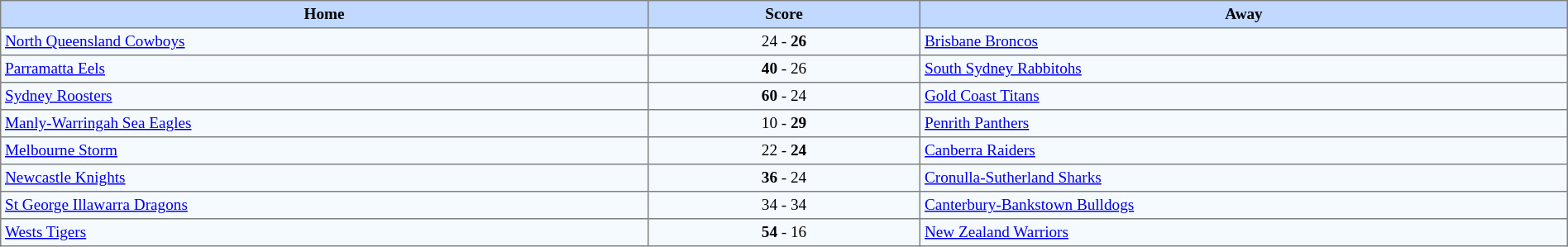<table border=1 style="border-collapse:collapse; font-size:80%;text-align:center;" cellpadding=3 cellspacing=0 width=100%>
<tr bgcolor=#C1D8FF>
<th rowpsan=2 width=19%>Home</th>
<th rowspan=1 width=8%>Score</th>
<th rowpsan=2 width=19%>Away</th>
</tr>
<tr style="text-align:center; background:#f5faff;">
<td align="left"> <a href='#'>North Queensland Cowboys</a></td>
<td>24 - <strong>26</strong></td>
<td align="left"> <a href='#'>Brisbane Broncos</a></td>
</tr>
<tr style="text-align:center; background:#f5faff;">
<td align="left"> <a href='#'>Parramatta Eels</a></td>
<td><strong>40</strong> - 26</td>
<td align="left"> <a href='#'>South Sydney Rabbitohs</a></td>
</tr>
<tr style="text-align:center; background:#f5faff;">
<td align="left"> <a href='#'>Sydney Roosters</a></td>
<td><strong>60</strong> - 24</td>
<td align="left"> <a href='#'>Gold Coast Titans</a></td>
</tr>
<tr style="text-align:center; background:#f5faff;">
<td align="left"> <a href='#'>Manly-Warringah Sea Eagles</a></td>
<td>10 - <strong>29</strong></td>
<td align="left"> <a href='#'>Penrith Panthers</a></td>
</tr>
<tr style="text-align:center; background:#f5faff;">
<td align="left"> <a href='#'>Melbourne Storm</a></td>
<td>22 - <strong>24</strong></td>
<td align="left"> <a href='#'>Canberra Raiders</a></td>
</tr>
<tr style="text-align:center; background:#f5faff;">
<td align="left"> <a href='#'>Newcastle Knights</a></td>
<td><strong>36</strong> - 24</td>
<td align="left"> <a href='#'>Cronulla-Sutherland Sharks</a></td>
</tr>
<tr style="text-align:center; background:#f5faff;">
<td align="left"> <a href='#'>St George Illawarra Dragons</a></td>
<td>34 - 34</td>
<td align="left"> <a href='#'>Canterbury-Bankstown Bulldogs</a></td>
</tr>
<tr style="text-align:center; background:#f5faff;">
<td align="left"> <a href='#'>Wests Tigers</a></td>
<td><strong>54</strong> - 16</td>
<td align="left"> <a href='#'>New Zealand Warriors</a></td>
</tr>
</table>
